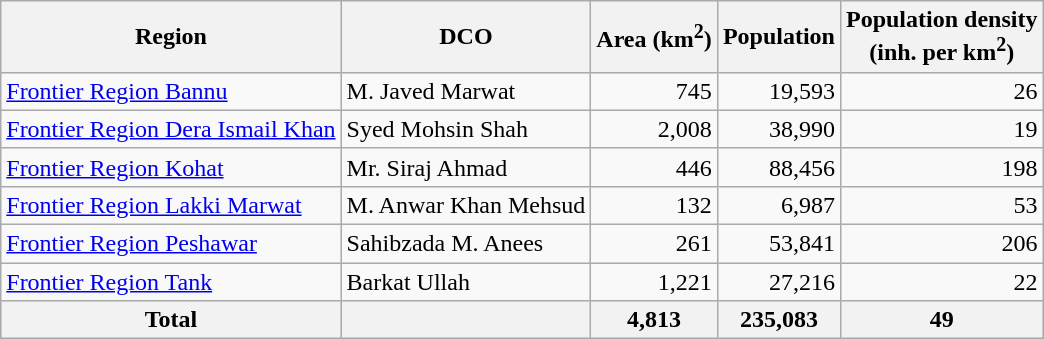<table class="wikitable sortable">
<tr>
<th>Region</th>
<th>DCO</th>
<th>Area (km<sup>2</sup>)</th>
<th>Population</th>
<th>Population density<br>(inh. per km<sup>2</sup>)</th>
</tr>
<tr>
<td><a href='#'>Frontier Region Bannu</a></td>
<td>M. Javed Marwat</td>
<td align=right>745</td>
<td align=right>19,593</td>
<td align=right>26</td>
</tr>
<tr>
<td><a href='#'>Frontier Region Dera Ismail Khan</a></td>
<td>Syed Mohsin Shah</td>
<td align=right>2,008</td>
<td align=right>38,990</td>
<td align=right>19</td>
</tr>
<tr>
<td><a href='#'>Frontier Region Kohat</a></td>
<td>Mr. Siraj Ahmad</td>
<td align=right>446</td>
<td align=right>88,456</td>
<td align=right>198</td>
</tr>
<tr>
<td><a href='#'>Frontier Region Lakki Marwat</a></td>
<td>M. Anwar Khan Mehsud</td>
<td align=right>132</td>
<td align=right>6,987</td>
<td align=right>53</td>
</tr>
<tr>
<td><a href='#'>Frontier Region Peshawar</a></td>
<td>Sahibzada M. Anees</td>
<td align=right>261</td>
<td align=right>53,841</td>
<td align=right>206</td>
</tr>
<tr>
<td><a href='#'>Frontier Region Tank</a></td>
<td>Barkat Ullah</td>
<td align=right>1,221</td>
<td align=right>27,216</td>
<td align=right>22</td>
</tr>
<tr class="sortbottom" style="background:#cccccc">
<th>Total</th>
<th></th>
<th>4,813</th>
<th>235,083</th>
<th>49</th>
</tr>
</table>
